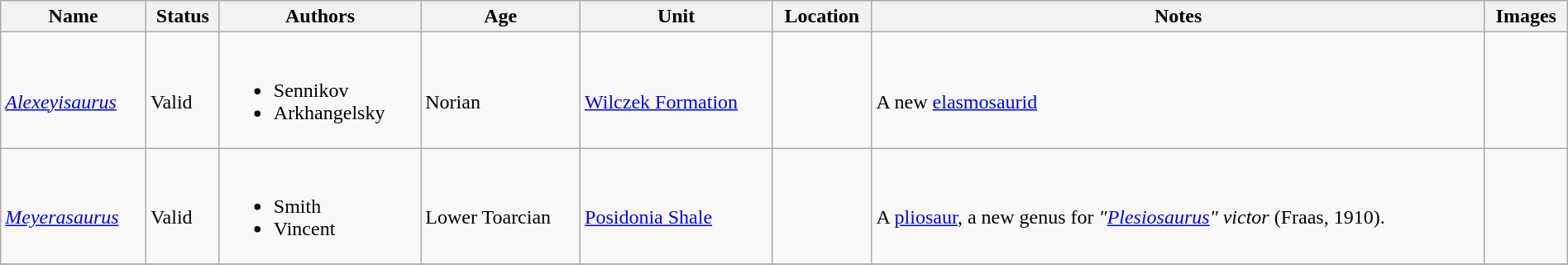<table class="wikitable sortable" align="center" width="100%">
<tr>
<th>Name</th>
<th>Status</th>
<th>Authors</th>
<th>Age</th>
<th>Unit</th>
<th>Location</th>
<th>Notes</th>
<th>Images</th>
</tr>
<tr>
<td><br><em><a href='#'>Alexeyisaurus</a></em></td>
<td><br>Valid</td>
<td><br><ul><li>Sennikov</li><li>Arkhangelsky</li></ul></td>
<td><br>Norian</td>
<td><br><a href='#'>Wilczek Formation</a></td>
<td><br></td>
<td><br>A new <a href='#'>elasmosaurid</a></td>
<td></td>
</tr>
<tr>
<td><br><em><a href='#'>Meyerasaurus</a></em></td>
<td><br>Valid</td>
<td><br><ul><li>Smith</li><li>Vincent</li></ul></td>
<td><br>Lower Toarcian</td>
<td><br><a href='#'>Posidonia Shale</a></td>
<td><br></td>
<td><br>A <a href='#'>pliosaur</a>, a new genus for <em>"<a href='#'>Plesiosaurus</a>" victor</em> (Fraas, 1910).</td>
<td><br></td>
</tr>
<tr>
</tr>
</table>
